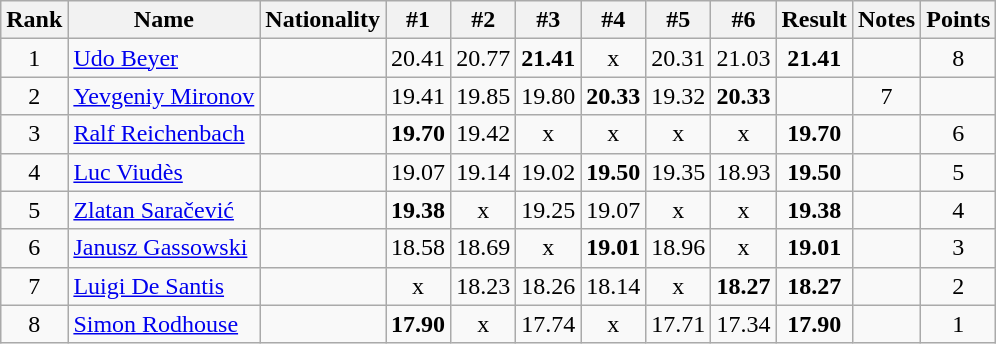<table class="wikitable sortable" style="text-align:center">
<tr>
<th>Rank</th>
<th>Name</th>
<th>Nationality</th>
<th>#1</th>
<th>#2</th>
<th>#3</th>
<th>#4</th>
<th>#5</th>
<th>#6</th>
<th>Result</th>
<th>Notes</th>
<th>Points</th>
</tr>
<tr>
<td>1</td>
<td align=left><a href='#'>Udo Beyer</a></td>
<td align=left></td>
<td>20.41</td>
<td>20.77</td>
<td><strong>21.41</strong></td>
<td>x</td>
<td>20.31</td>
<td>21.03</td>
<td><strong>21.41</strong></td>
<td></td>
<td>8</td>
</tr>
<tr>
<td>2</td>
<td align=left><a href='#'>Yevgeniy Mironov</a></td>
<td align=left></td>
<td>19.41</td>
<td>19.85</td>
<td>19.80</td>
<td><strong>20.33</strong></td>
<td>19.32</td>
<td><strong>20.33</strong></td>
<td></td>
<td>7</td>
</tr>
<tr>
<td>3</td>
<td align=left><a href='#'>Ralf Reichenbach</a></td>
<td align=left></td>
<td><strong>19.70</strong></td>
<td>19.42</td>
<td>x</td>
<td>x</td>
<td>x</td>
<td>x</td>
<td><strong>19.70</strong></td>
<td></td>
<td>6</td>
</tr>
<tr>
<td>4</td>
<td align=left><a href='#'>Luc Viudès</a></td>
<td align=left></td>
<td>19.07</td>
<td>19.14</td>
<td>19.02</td>
<td><strong>19.50</strong></td>
<td>19.35</td>
<td>18.93</td>
<td><strong>19.50</strong></td>
<td></td>
<td>5</td>
</tr>
<tr>
<td>5</td>
<td align=left><a href='#'>Zlatan Saračević</a></td>
<td align=left></td>
<td><strong>19.38</strong></td>
<td>x</td>
<td>19.25</td>
<td>19.07</td>
<td>x</td>
<td>x</td>
<td><strong>19.38</strong></td>
<td></td>
<td>4</td>
</tr>
<tr>
<td>6</td>
<td align=left><a href='#'>Janusz Gassowski</a></td>
<td align=left></td>
<td>18.58</td>
<td>18.69</td>
<td>x</td>
<td><strong>19.01</strong></td>
<td>18.96</td>
<td>x</td>
<td><strong>19.01</strong></td>
<td></td>
<td>3</td>
</tr>
<tr>
<td>7</td>
<td align=left><a href='#'>Luigi De Santis</a></td>
<td align=left></td>
<td>x</td>
<td>18.23</td>
<td>18.26</td>
<td>18.14</td>
<td>x</td>
<td><strong>18.27</strong></td>
<td><strong>18.27</strong></td>
<td></td>
<td>2</td>
</tr>
<tr>
<td>8</td>
<td align=left><a href='#'>Simon Rodhouse</a></td>
<td align=left></td>
<td><strong>17.90</strong></td>
<td>x</td>
<td>17.74</td>
<td>x</td>
<td>17.71</td>
<td>17.34</td>
<td><strong>17.90</strong></td>
<td></td>
<td>1</td>
</tr>
</table>
